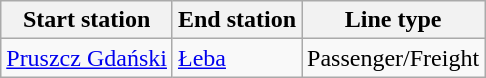<table class="wikitable">
<tr>
<th>Start station</th>
<th>End station</th>
<th>Line type</th>
</tr>
<tr>
<td><a href='#'>Pruszcz Gdański</a></td>
<td><a href='#'>Łeba</a></td>
<td>Passenger/Freight</td>
</tr>
</table>
